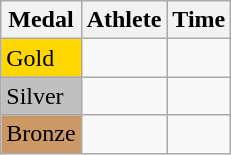<table class="wikitable">
<tr>
<th>Medal</th>
<th>Athlete</th>
<th>Time</th>
</tr>
<tr>
<td bgcolor="gold">Gold</td>
<td></td>
<td></td>
</tr>
<tr>
<td bgcolor="silver">Silver</td>
<td></td>
<td></td>
</tr>
<tr>
<td bgcolor="CC9966">Bronze</td>
<td></td>
<td></td>
</tr>
</table>
